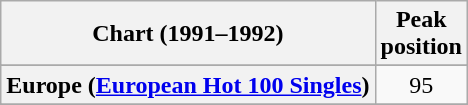<table class="wikitable sortable plainrowheaders" style="text-align:center">
<tr>
<th scope="col">Chart (1991–1992)</th>
<th scope="col">Peak<br>position</th>
</tr>
<tr>
</tr>
<tr>
<th scope="row">Europe (<a href='#'>European Hot 100 Singles</a>)</th>
<td>95</td>
</tr>
<tr>
</tr>
<tr>
</tr>
<tr>
</tr>
</table>
